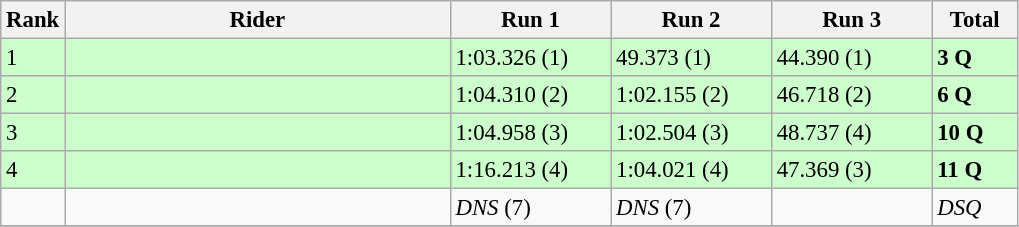<table class="wikitable" style="font-size:95%" style="text-align:center">
<tr>
<th>Rank</th>
<th width=250>Rider</th>
<th width=100>Run 1</th>
<th width=100>Run 2</th>
<th width=100>Run 3</th>
<th width=50>Total</th>
</tr>
<tr bgcolor=ccffcc>
<td>1</td>
<td align=left></td>
<td>1:03.326 (1)</td>
<td>49.373 (1)</td>
<td>44.390 (1)</td>
<td><strong>3 Q</strong></td>
</tr>
<tr bgcolor=ccffcc>
<td>2</td>
<td align=left></td>
<td>1:04.310 (2)</td>
<td>1:02.155 (2)</td>
<td>46.718 (2)</td>
<td><strong>6 Q</strong></td>
</tr>
<tr bgcolor=ccffcc>
<td>3</td>
<td align=left></td>
<td>1:04.958 (3)</td>
<td>1:02.504 (3)</td>
<td>48.737 (4)</td>
<td><strong>10 Q</strong></td>
</tr>
<tr bgcolor=ccffcc>
<td>4</td>
<td align=left></td>
<td>1:16.213 (4)</td>
<td>1:04.021 (4)</td>
<td>47.369 (3)</td>
<td><strong>11 Q</strong></td>
</tr>
<tr>
<td></td>
<td align=left></td>
<td><em>DNS</em> (7)</td>
<td><em>DNS</em> (7)</td>
<td></td>
<td><em>DSQ</em></td>
</tr>
<tr>
</tr>
</table>
